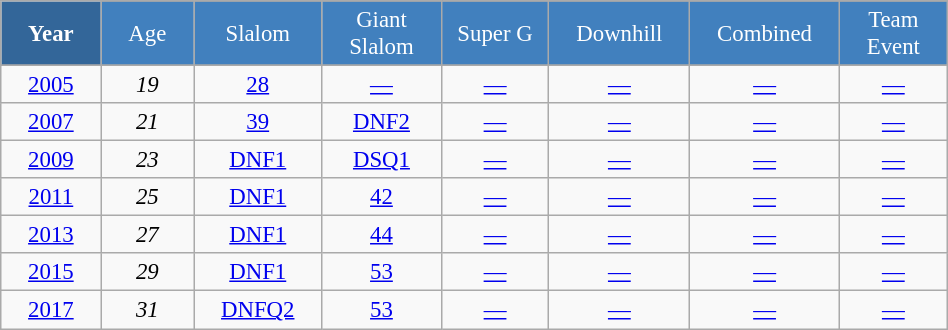<table class="wikitable" style="font-size:95%; text-align:center; border:grey solid 1px; border-collapse:collapse;" width="50%">
<tr style="background-color:#369; color:white;">
<td rowspan="2" colspan="1" width="5%"><strong>Year</strong></td>
</tr>
<tr style="background-color:#4180be; color:white;">
<td width="5%">Age</td>
<td width="5%">Slalom</td>
<td width="5%">Giant<br>Slalom</td>
<td width="5%">Super G</td>
<td width="5%">Downhill</td>
<td width="5%">Combined</td>
<td width="5%">Team Event</td>
</tr>
<tr style="background-color:#8CB2D8; color:white;">
</tr>
<tr>
<td><a href='#'>2005</a></td>
<td><em>19</em></td>
<td><a href='#'>28</a></td>
<td><a href='#'>—</a></td>
<td><a href='#'>—</a></td>
<td><a href='#'>—</a></td>
<td><a href='#'>—</a></td>
<td><a href='#'>—</a></td>
</tr>
<tr>
<td><a href='#'>2007</a></td>
<td><em>21</em></td>
<td><a href='#'>39</a></td>
<td><a href='#'>DNF2</a></td>
<td><a href='#'>—</a></td>
<td><a href='#'>—</a></td>
<td><a href='#'>—</a></td>
<td><a href='#'>—</a></td>
</tr>
<tr>
<td><a href='#'>2009</a></td>
<td><em>23</em></td>
<td><a href='#'>DNF1</a></td>
<td><a href='#'>DSQ1</a></td>
<td><a href='#'>—</a></td>
<td><a href='#'>—</a></td>
<td><a href='#'>—</a></td>
<td><a href='#'>—</a></td>
</tr>
<tr>
<td><a href='#'>2011</a></td>
<td><em>25</em></td>
<td><a href='#'>DNF1</a></td>
<td><a href='#'>42</a></td>
<td><a href='#'>—</a></td>
<td><a href='#'>—</a></td>
<td><a href='#'>—</a></td>
<td><a href='#'>—</a></td>
</tr>
<tr>
<td><a href='#'>2013</a></td>
<td><em>27</em></td>
<td><a href='#'>DNF1</a></td>
<td><a href='#'>44</a></td>
<td><a href='#'>—</a></td>
<td><a href='#'>—</a></td>
<td><a href='#'>—</a></td>
<td><a href='#'>—</a></td>
</tr>
<tr>
<td><a href='#'>2015</a></td>
<td><em>29</em></td>
<td><a href='#'>DNF1</a></td>
<td><a href='#'>53</a></td>
<td><a href='#'>—</a></td>
<td><a href='#'>—</a></td>
<td><a href='#'>—</a></td>
<td><a href='#'>—</a></td>
</tr>
<tr>
<td><a href='#'>2017</a></td>
<td><em>31</em></td>
<td><a href='#'>DNFQ2</a></td>
<td><a href='#'>53</a></td>
<td><a href='#'>—</a></td>
<td><a href='#'>—</a></td>
<td><a href='#'>—</a></td>
<td><a href='#'>—</a></td>
</tr>
</table>
